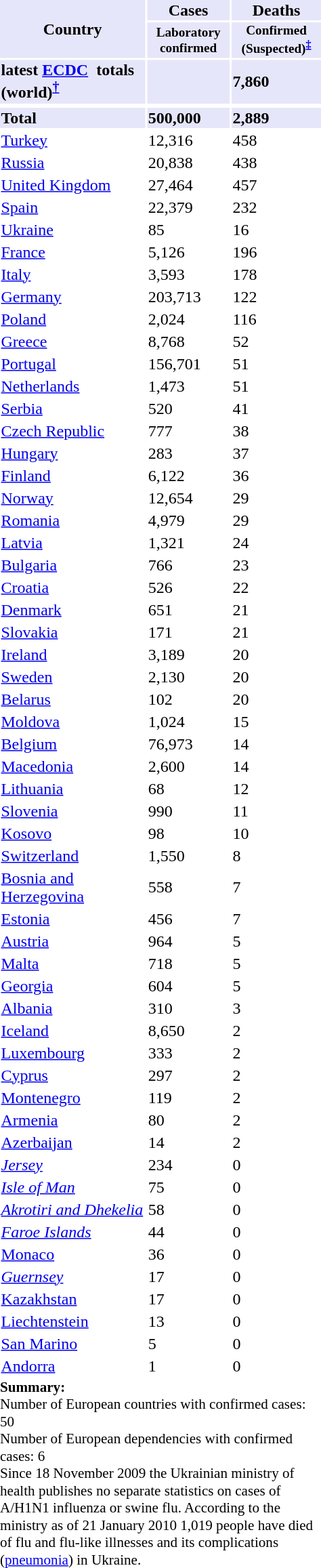<table class="toccolours" style="float:right;clear:right;margin: 0.5em 0 0.5em 1em; width:20em">
<tr style="background:lavender">
<th rowspan="2">Country</th>
<th>Cases</th>
<th>Deaths</th>
</tr>
<tr style="background:lavender;font-size:80%">
<th>Laboratory <br>confirmed</th>
<th>Confirmed<br>(Suspected)<sup><a href='#'>‡</a></sup></th>
</tr>
<tr>
<td style="background:lavender; font-weight:bold;">latest <a href='#'>ECDC</a>  totals (world)<sup><a href='#'>†</a></sup></td>
<td style="background:lavender; font-weight:bold;"></td>
<td style="background:lavender; font-weight:bold;">7,860</td>
</tr>
<tr>
</tr>
<tr style="font-weight:bold">
<td style="background:lavender;">Total</td>
<td style="background:lavender;">500,000</td>
<td style="background:lavender;">2,889</td>
</tr>
<tr>
<td style="text-align:left"><a href='#'>Turkey</a></td>
<td>12,316</td>
<td>458</td>
</tr>
<tr>
<td style="text-align:left"><a href='#'>Russia</a></td>
<td>20,838</td>
<td>438</td>
</tr>
<tr>
<td style="text-align:left"><a href='#'>United Kingdom</a><br>
</td>
<td>27,464</td>
<td>457</td>
</tr>
<tr>
<td style="text-align:left"><a href='#'>Spain</a></td>
<td>22,379</td>
<td>232</td>
</tr>
<tr>
<td style="text-align:left"><a href='#'>Ukraine</a></td>
<td>85</td>
<td>16</td>
</tr>
<tr>
<td style="text-align:left"><a href='#'>France</a></td>
<td>5,126</td>
<td>196</td>
</tr>
<tr>
<td style="text-align:left"><a href='#'>Italy</a></td>
<td>3,593</td>
<td>178</td>
</tr>
<tr>
<td style="text-align:left"><a href='#'>Germany</a></td>
<td>203,713</td>
<td>122</td>
</tr>
<tr>
<td style="text-align:left"><a href='#'>Poland</a></td>
<td>2,024</td>
<td>116</td>
</tr>
<tr>
<td style="text-align:left"><a href='#'>Greece</a></td>
<td>8,768</td>
<td>52</td>
</tr>
<tr>
<td style="text-align:left"><a href='#'>Portugal</a></td>
<td>156,701</td>
<td>51</td>
</tr>
<tr>
<td style="text-align:left"><a href='#'>Netherlands</a></td>
<td>1,473</td>
<td>51</td>
</tr>
<tr>
<td style="text-align:left"><a href='#'>Serbia</a></td>
<td>520</td>
<td>41</td>
</tr>
<tr>
<td style="text-align:left"><a href='#'>Czech Republic</a></td>
<td>777</td>
<td>38</td>
</tr>
<tr>
<td style="text-align:left"><a href='#'>Hungary</a></td>
<td>283</td>
<td>37</td>
</tr>
<tr>
<td style="text-align:left"><a href='#'>Finland</a></td>
<td>6,122</td>
<td>36</td>
</tr>
<tr>
<td style="text-align:left"><a href='#'>Norway</a></td>
<td>12,654</td>
<td>29</td>
</tr>
<tr>
<td style="text-align:left"><a href='#'>Romania</a></td>
<td>4,979</td>
<td>29</td>
</tr>
<tr>
<td style="text-align:left"><a href='#'>Latvia</a></td>
<td>1,321</td>
<td>24</td>
</tr>
<tr>
<td style="text-align:left"><a href='#'>Bulgaria</a></td>
<td>766</td>
<td>23</td>
</tr>
<tr>
<td style="text-align:left"><a href='#'>Croatia</a></td>
<td>526</td>
<td>22</td>
</tr>
<tr>
<td style="text-align:left"><a href='#'>Denmark</a></td>
<td>651</td>
<td>21</td>
</tr>
<tr>
<td style="text-align:left"><a href='#'>Slovakia</a></td>
<td>171</td>
<td>21</td>
</tr>
<tr>
<td style="text-align:left"><a href='#'>Ireland</a></td>
<td>3,189</td>
<td>20</td>
</tr>
<tr>
<td style="text-align:left"><a href='#'>Sweden</a></td>
<td>2,130</td>
<td>20</td>
</tr>
<tr>
<td style="text-align:left"><a href='#'>Belarus</a></td>
<td>102</td>
<td>20</td>
</tr>
<tr>
<td style="text-align:left"><a href='#'>Moldova</a></td>
<td>1,024</td>
<td>15</td>
</tr>
<tr>
<td style="text-align:left"><a href='#'>Belgium</a></td>
<td>76,973</td>
<td>14</td>
</tr>
<tr>
<td style="text-align:left"><a href='#'>Macedonia</a></td>
<td>2,600</td>
<td>14</td>
</tr>
<tr>
<td style="text-align:left"><a href='#'>Lithuania</a></td>
<td>68</td>
<td>12</td>
</tr>
<tr>
<td style="text-align:left"><a href='#'>Slovenia</a></td>
<td>990</td>
<td>11</td>
</tr>
<tr>
<td style="text-align:left"><a href='#'>Kosovo</a></td>
<td>98</td>
<td>10</td>
</tr>
<tr>
<td style="text-align:left"><a href='#'>Switzerland</a></td>
<td>1,550</td>
<td>8</td>
</tr>
<tr>
<td style="text-align:left"><a href='#'>Bosnia and Herzegovina</a></td>
<td>558</td>
<td>7</td>
</tr>
<tr>
<td style="text-align:left"><a href='#'>Estonia</a></td>
<td>456</td>
<td>7</td>
</tr>
<tr>
<td style="text-align:left"><a href='#'>Austria</a></td>
<td>964</td>
<td>5</td>
</tr>
<tr>
<td style="text-align:left"><a href='#'>Malta</a></td>
<td>718</td>
<td>5</td>
</tr>
<tr>
<td style="text-align:left"><a href='#'>Georgia</a></td>
<td>604</td>
<td>5</td>
</tr>
<tr>
<td style="text-align:left"><a href='#'>Albania</a></td>
<td>310</td>
<td>3</td>
</tr>
<tr>
<td style="text-align:left"><a href='#'>Iceland</a></td>
<td>8,650</td>
<td>2</td>
</tr>
<tr>
<td style="text-align:left"><a href='#'>Luxembourg</a></td>
<td>333</td>
<td>2</td>
</tr>
<tr>
<td style="text-align:left"><a href='#'>Cyprus</a></td>
<td>297</td>
<td>2</td>
</tr>
<tr>
<td style="text-align:left"><a href='#'>Montenegro</a></td>
<td>119</td>
<td>2</td>
</tr>
<tr>
<td style="text-align:left"><a href='#'>Armenia</a></td>
<td>80</td>
<td>2</td>
</tr>
<tr>
<td style="text-align:left"><a href='#'>Azerbaijan</a></td>
<td>14</td>
<td>2</td>
</tr>
<tr>
<td style="text-align:left"><em><a href='#'>Jersey</a></em></td>
<td>234</td>
<td>0</td>
</tr>
<tr>
<td style="text-align:left"><em><a href='#'>Isle of Man</a></em></td>
<td>75</td>
<td>0</td>
</tr>
<tr>
<td style="text-align:left"><em><a href='#'>Akrotiri and Dhekelia</a></em></td>
<td>58</td>
<td>0</td>
</tr>
<tr>
<td style="text-align:left"><em><a href='#'>Faroe Islands</a></em></td>
<td>44</td>
<td>0</td>
</tr>
<tr>
<td style="text-align:left"><a href='#'>Monaco</a></td>
<td>36</td>
<td>0</td>
</tr>
<tr>
<td style="text-align:left"><em><a href='#'>Guernsey</a></em></td>
<td>17</td>
<td>0</td>
</tr>
<tr>
<td style="text-align:left"><a href='#'>Kazakhstan</a></td>
<td>17</td>
<td>0</td>
</tr>
<tr>
<td style="text-align:left"><a href='#'>Liechtenstein</a></td>
<td>13</td>
<td>0</td>
</tr>
<tr>
<td style="text-align:left"><a href='#'>San Marino</a></td>
<td>5</td>
<td>0</td>
</tr>
<tr>
<td style="text-align:left"><a href='#'>Andorra</a></td>
<td>1</td>
<td>0</td>
</tr>
<tr>
<td colspan="3" style="padding: 0; margin: 0;font-size:88%;text-align:left;"><strong>Summary:</strong><br>Number of European countries with confirmed cases: 50 <br> Number of European dependencies with confirmed cases: 6<br>Since 18 November 2009 the Ukrainian ministry of health publishes no separate statistics on cases of A/H1N1 influenza or swine flu. According to the ministry as of 21 January 2010 1,019 people have died of flu and flu-like illnesses and its complications (<a href='#'>pneumonia</a>) in Ukraine.</td>
</tr>
</table>
